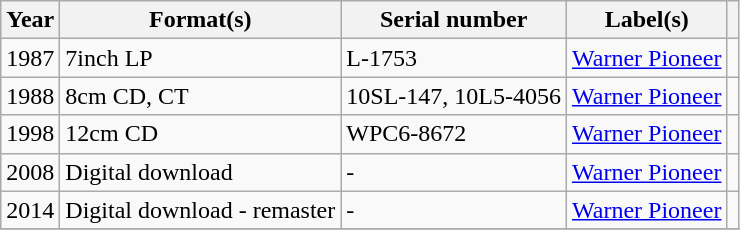<table class="wikitable sortable plainrowheaders">
<tr>
<th scope="col">Year</th>
<th scope="col">Format(s)</th>
<th scope="col">Serial number</th>
<th scope="col">Label(s)</th>
<th scope="col"></th>
</tr>
<tr>
<td>1987</td>
<td>7inch LP</td>
<td>L-1753</td>
<td><a href='#'>Warner Pioneer</a></td>
<td></td>
</tr>
<tr>
<td>1988</td>
<td>8cm CD, CT</td>
<td>10SL-147, 10L5-4056</td>
<td><a href='#'>Warner Pioneer</a></td>
<td></td>
</tr>
<tr>
<td>1998</td>
<td>12cm CD</td>
<td>WPC6-8672</td>
<td><a href='#'>Warner Pioneer</a></td>
<td></td>
</tr>
<tr>
<td>2008</td>
<td>Digital download</td>
<td>-</td>
<td><a href='#'>Warner Pioneer</a></td>
<td></td>
</tr>
<tr>
<td>2014</td>
<td>Digital download - remaster</td>
<td>-</td>
<td><a href='#'>Warner Pioneer</a></td>
<td></td>
</tr>
<tr>
</tr>
</table>
